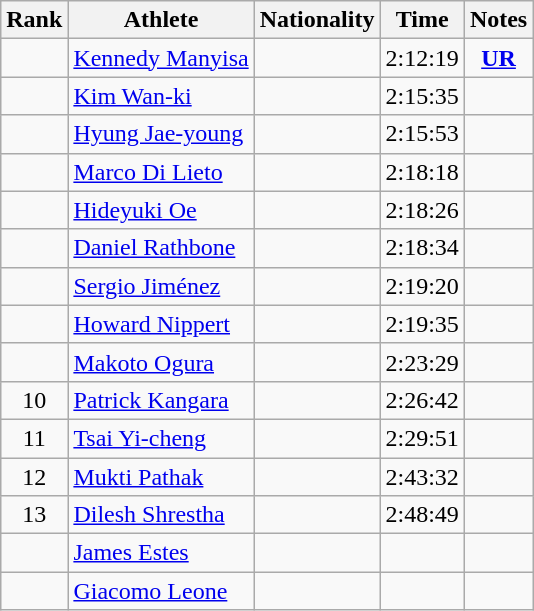<table class="wikitable sortable" style="text-align:center">
<tr>
<th>Rank</th>
<th>Athlete</th>
<th>Nationality</th>
<th>Time</th>
<th>Notes</th>
</tr>
<tr>
<td></td>
<td align=left><a href='#'>Kennedy Manyisa</a></td>
<td align=left></td>
<td>2:12:19</td>
<td><strong><a href='#'>UR</a></strong></td>
</tr>
<tr>
<td></td>
<td align=left><a href='#'>Kim Wan-ki</a></td>
<td align=left></td>
<td>2:15:35</td>
<td></td>
</tr>
<tr>
<td></td>
<td align=left><a href='#'>Hyung Jae-young</a></td>
<td align=left></td>
<td>2:15:53</td>
<td></td>
</tr>
<tr>
<td></td>
<td align=left><a href='#'>Marco Di Lieto</a></td>
<td align=left></td>
<td>2:18:18</td>
<td></td>
</tr>
<tr>
<td></td>
<td align=left><a href='#'>Hideyuki Oe</a></td>
<td align=left></td>
<td>2:18:26</td>
<td></td>
</tr>
<tr>
<td></td>
<td align=left><a href='#'>Daniel Rathbone</a></td>
<td align=left></td>
<td>2:18:34</td>
<td></td>
</tr>
<tr>
<td></td>
<td align=left><a href='#'>Sergio Jiménez</a></td>
<td align=left></td>
<td>2:19:20</td>
<td></td>
</tr>
<tr>
<td></td>
<td align=left><a href='#'>Howard Nippert</a></td>
<td align=left></td>
<td>2:19:35</td>
<td></td>
</tr>
<tr>
<td></td>
<td align=left><a href='#'>Makoto Ogura</a></td>
<td align=left></td>
<td>2:23:29</td>
<td></td>
</tr>
<tr>
<td>10</td>
<td align=left><a href='#'>Patrick Kangara</a></td>
<td align=left></td>
<td>2:26:42</td>
<td></td>
</tr>
<tr>
<td>11</td>
<td align=left><a href='#'>Tsai Yi-cheng</a></td>
<td align=left></td>
<td>2:29:51</td>
<td></td>
</tr>
<tr>
<td>12</td>
<td align=left><a href='#'>Mukti Pathak</a></td>
<td align=left></td>
<td>2:43:32</td>
<td></td>
</tr>
<tr>
<td>13</td>
<td align=left><a href='#'>Dilesh Shrestha</a></td>
<td align=left></td>
<td>2:48:49</td>
<td></td>
</tr>
<tr>
<td></td>
<td align=left><a href='#'>James Estes</a></td>
<td align=left></td>
<td></td>
<td></td>
</tr>
<tr>
<td></td>
<td align=left><a href='#'>Giacomo Leone</a></td>
<td align=left></td>
<td></td>
<td></td>
</tr>
</table>
